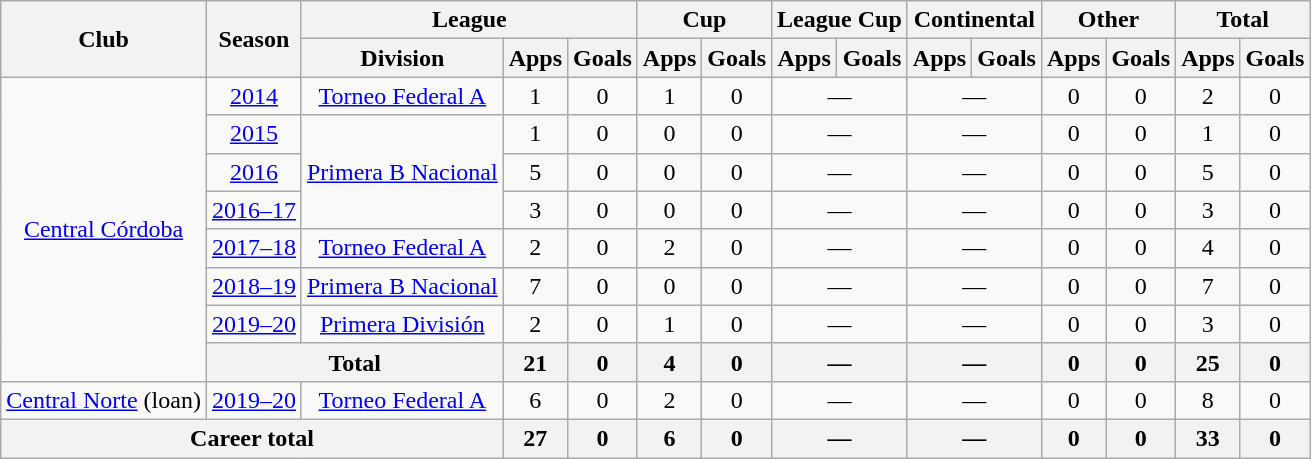<table class="wikitable" style="text-align:center">
<tr>
<th rowspan="2">Club</th>
<th rowspan="2">Season</th>
<th colspan="3">League</th>
<th colspan="2">Cup</th>
<th colspan="2">League Cup</th>
<th colspan="2">Continental</th>
<th colspan="2">Other</th>
<th colspan="2">Total</th>
</tr>
<tr>
<th>Division</th>
<th>Apps</th>
<th>Goals</th>
<th>Apps</th>
<th>Goals</th>
<th>Apps</th>
<th>Goals</th>
<th>Apps</th>
<th>Goals</th>
<th>Apps</th>
<th>Goals</th>
<th>Apps</th>
<th>Goals</th>
</tr>
<tr>
<td rowspan="8"><a href='#'>Central Córdoba</a></td>
<td><a href='#'>2014</a></td>
<td rowspan="1"><a href='#'>Torneo Federal A</a></td>
<td>1</td>
<td>0</td>
<td>1</td>
<td>0</td>
<td colspan="2">—</td>
<td colspan="2">—</td>
<td>0</td>
<td>0</td>
<td>2</td>
<td>0</td>
</tr>
<tr>
<td><a href='#'>2015</a></td>
<td rowspan="3"><a href='#'>Primera B Nacional</a></td>
<td>1</td>
<td>0</td>
<td>0</td>
<td>0</td>
<td colspan="2">—</td>
<td colspan="2">—</td>
<td>0</td>
<td>0</td>
<td>1</td>
<td>0</td>
</tr>
<tr>
<td><a href='#'>2016</a></td>
<td>5</td>
<td>0</td>
<td>0</td>
<td>0</td>
<td colspan="2">—</td>
<td colspan="2">—</td>
<td>0</td>
<td>0</td>
<td>5</td>
<td>0</td>
</tr>
<tr>
<td><a href='#'>2016–17</a></td>
<td>3</td>
<td>0</td>
<td>0</td>
<td>0</td>
<td colspan="2">—</td>
<td colspan="2">—</td>
<td>0</td>
<td>0</td>
<td>3</td>
<td>0</td>
</tr>
<tr>
<td><a href='#'>2017–18</a></td>
<td rowspan="1"><a href='#'>Torneo Federal A</a></td>
<td>2</td>
<td>0</td>
<td>2</td>
<td>0</td>
<td colspan="2">—</td>
<td colspan="2">—</td>
<td>0</td>
<td>0</td>
<td>4</td>
<td>0</td>
</tr>
<tr>
<td><a href='#'>2018–19</a></td>
<td rowspan="1"><a href='#'>Primera B Nacional</a></td>
<td>7</td>
<td>0</td>
<td>0</td>
<td>0</td>
<td colspan="2">—</td>
<td colspan="2">—</td>
<td>0</td>
<td>0</td>
<td>7</td>
<td>0</td>
</tr>
<tr>
<td><a href='#'>2019–20</a></td>
<td rowspan="1"><a href='#'>Primera División</a></td>
<td>2</td>
<td>0</td>
<td>1</td>
<td>0</td>
<td colspan="2">—</td>
<td colspan="2">—</td>
<td>0</td>
<td>0</td>
<td>3</td>
<td>0</td>
</tr>
<tr>
<th colspan="2">Total</th>
<th>21</th>
<th>0</th>
<th>4</th>
<th>0</th>
<th colspan="2">—</th>
<th colspan="2">—</th>
<th>0</th>
<th>0</th>
<th>25</th>
<th>0</th>
</tr>
<tr>
<td rowspan="1"><a href='#'>Central Norte</a> (loan)</td>
<td><a href='#'>2019–20</a></td>
<td rowspan="1"><a href='#'>Torneo Federal A</a></td>
<td>6</td>
<td>0</td>
<td>2</td>
<td>0</td>
<td colspan="2">—</td>
<td colspan="2">—</td>
<td>0</td>
<td>0</td>
<td>8</td>
<td>0</td>
</tr>
<tr>
<th colspan="3">Career total</th>
<th>27</th>
<th>0</th>
<th>6</th>
<th>0</th>
<th colspan="2">—</th>
<th colspan="2">—</th>
<th>0</th>
<th>0</th>
<th>33</th>
<th>0</th>
</tr>
</table>
